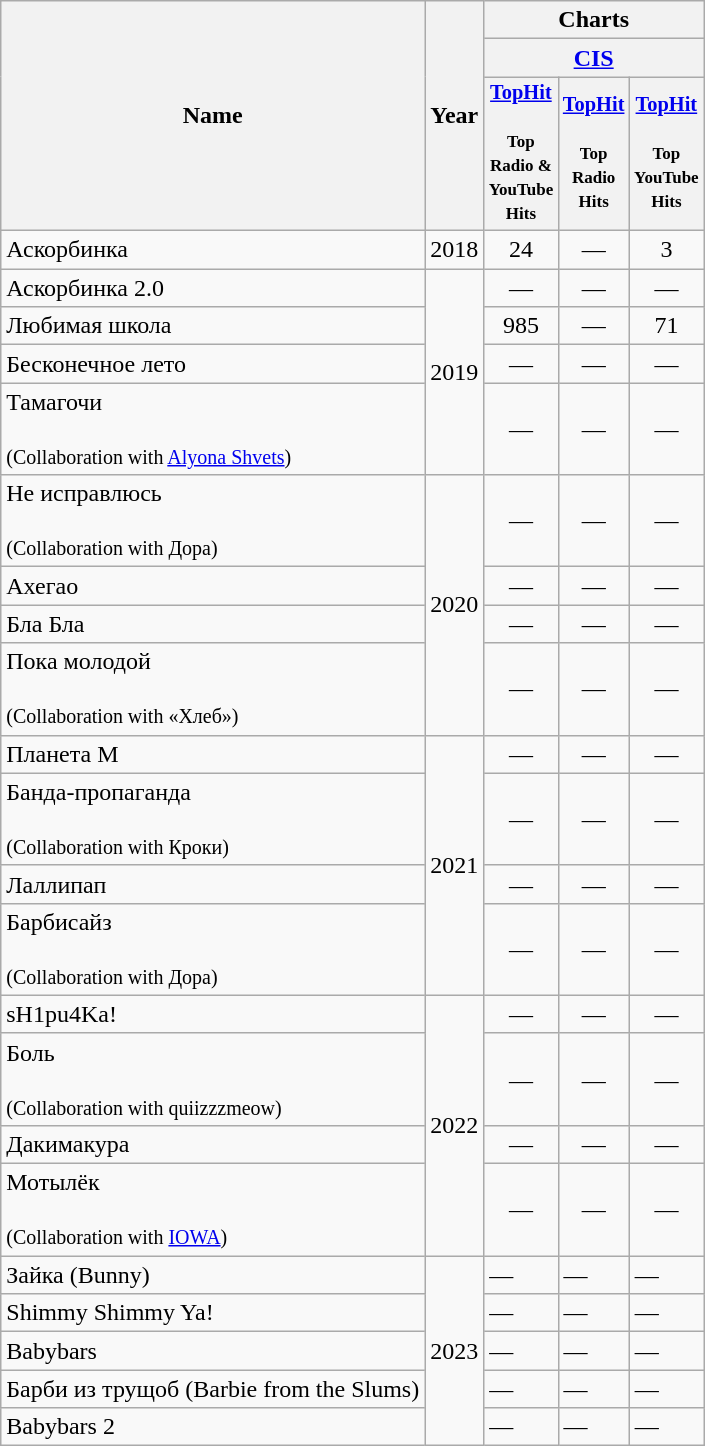<table class="wikitable">
<tr>
<th rowspan="3">Name</th>
<th rowspan="3">Year</th>
<th colspan="3">Charts</th>
</tr>
<tr>
<th colspan="3"><a href='#'>CIS</a></th>
</tr>
<tr>
<th style="width:3em;font-size:85%;"><a href='#'>TopHit</a><br><br><small>Top Radio & YouTube Hits</small></th>
<th style="width:3em;font-size:85%;"><a href='#'>TopHit</a><br><br><small>Top Radio Hits</small></th>
<th style="width:3em;font-size:85%;"><a href='#'>TopHit</a><br><br><small>Top YouTube Hits</small></th>
</tr>
<tr>
<td>Аскорбинка</td>
<td align="center">2018</td>
<td align="center">24</td>
<td align="center">—</td>
<td align="center">3</td>
</tr>
<tr>
<td>Аскорбинка 2.0</td>
<td rowspan="4" align="center">2019</td>
<td align="center">—</td>
<td align="center">—</td>
<td align="center">—</td>
</tr>
<tr>
<td>Любимая школа</td>
<td align="center">985</td>
<td align="center">—</td>
<td align="center">71</td>
</tr>
<tr>
<td>Бесконечное лето</td>
<td align="center">—</td>
<td align="center">—</td>
<td align="center">—</td>
</tr>
<tr>
<td>Тамагочи<br><br><small>(Collaboration with <a href='#'>Alyona Shvets</a>)</small></td>
<td align="center">—</td>
<td align="center">—</td>
<td align="center">—</td>
</tr>
<tr>
<td>Не исправлюсь<br><br><small>(Collaboration with Дора)</small></td>
<td rowspan="4" align="center">2020</td>
<td align="center">—</td>
<td align="center">—</td>
<td align="center">—</td>
</tr>
<tr>
<td>Ахегао</td>
<td align="center">—</td>
<td align="center">—</td>
<td align="center">—</td>
</tr>
<tr>
<td>Бла Бла</td>
<td align="center">—</td>
<td align="center">—</td>
<td align="center">—</td>
</tr>
<tr>
<td>Пока молодой<br><br><small>(Collaboration with «Хлеб»)</small></td>
<td align="center">—</td>
<td align="center">—</td>
<td align="center">—</td>
</tr>
<tr>
<td>Планета М</td>
<td rowspan="4">2021</td>
<td align="center">—</td>
<td align="center">—</td>
<td align="center">—</td>
</tr>
<tr>
<td>Банда-пропаганда<br><br><small>(Collaboration with Кроки)</small></td>
<td align="center">—</td>
<td align="center">—</td>
<td align="center">—</td>
</tr>
<tr>
<td>Лаллипап</td>
<td align="center">—</td>
<td align="center">—</td>
<td align="center">—</td>
</tr>
<tr>
<td>Барбисайз<br><br><small>(Collaboration with Дора)</small></td>
<td align="center">—</td>
<td align="center">—</td>
<td align="center">—</td>
</tr>
<tr>
<td>sH1pu4Ka!</td>
<td rowspan="4">2022</td>
<td align="center">—</td>
<td align="center">—</td>
<td align="center">—</td>
</tr>
<tr>
<td>Боль<br><br><small>(Collaboration with quiizzzmeow)</small></td>
<td align="center">—</td>
<td align="center">—</td>
<td align="center">—</td>
</tr>
<tr>
<td>Дакимакура</td>
<td align="center">—</td>
<td align="center">—</td>
<td align="center">—</td>
</tr>
<tr>
<td>Мотылёк<br><br><small>(Collaboration with <a href='#'>IOWA</a>)</small></td>
<td align="center">—</td>
<td align="center">—</td>
<td align="center">—</td>
</tr>
<tr>
<td>Зайка (Bunny)</td>
<td rowspan="5">2023</td>
<td>—</td>
<td>—</td>
<td>—</td>
</tr>
<tr>
<td>Shimmy Shimmy Ya!</td>
<td>—</td>
<td>—</td>
<td>—</td>
</tr>
<tr>
<td>Babybars</td>
<td>—</td>
<td>—</td>
<td>—</td>
</tr>
<tr>
<td>Барби из трущоб (Barbie from the Slums)</td>
<td>—</td>
<td>—</td>
<td>—</td>
</tr>
<tr>
<td>Babybars 2</td>
<td>—</td>
<td>—</td>
<td>—</td>
</tr>
</table>
